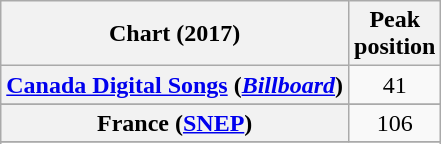<table class="wikitable sortable plainrowheaders" style="text-align:center">
<tr>
<th scope="col">Chart (2017)</th>
<th scope="col">Peak<br>position</th>
</tr>
<tr>
<th scope="row"><a href='#'>Canada Digital Songs</a> (<em><a href='#'>Billboard</a></em>)</th>
<td>41</td>
</tr>
<tr>
</tr>
<tr>
<th scope="row">France (<a href='#'>SNEP</a>)</th>
<td>106</td>
</tr>
<tr>
</tr>
<tr>
</tr>
<tr>
</tr>
<tr>
</tr>
</table>
